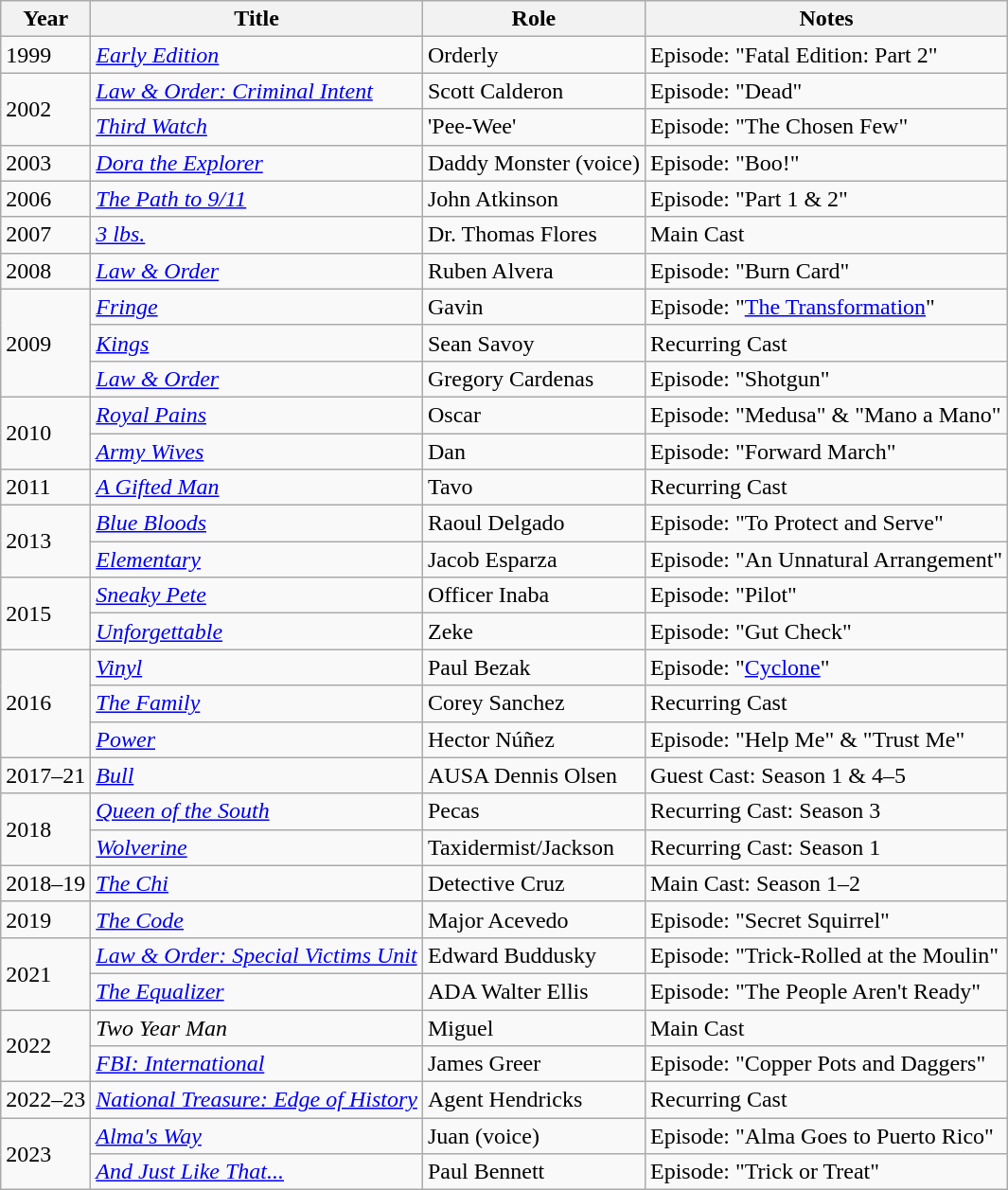<table class="wikitable sortable">
<tr>
<th>Year</th>
<th>Title</th>
<th>Role</th>
<th>Notes</th>
</tr>
<tr>
<td>1999</td>
<td><em><a href='#'>Early Edition</a></em></td>
<td>Orderly</td>
<td>Episode: "Fatal Edition: Part 2"</td>
</tr>
<tr>
<td rowspan="2">2002</td>
<td><em><a href='#'>Law & Order: Criminal Intent</a></em></td>
<td>Scott Calderon</td>
<td>Episode: "Dead"</td>
</tr>
<tr>
<td><em><a href='#'>Third Watch</a></em></td>
<td>'Pee-Wee'</td>
<td>Episode: "The Chosen Few"</td>
</tr>
<tr>
<td>2003</td>
<td><em><a href='#'>Dora the Explorer</a></em></td>
<td>Daddy Monster (voice)</td>
<td>Episode: "Boo!"</td>
</tr>
<tr>
<td>2006</td>
<td><em><a href='#'>The Path to 9/11</a></em></td>
<td>John Atkinson</td>
<td>Episode: "Part 1 & 2"</td>
</tr>
<tr>
<td>2007</td>
<td><em><a href='#'>3 lbs.</a></em></td>
<td>Dr. Thomas Flores</td>
<td>Main Cast</td>
</tr>
<tr>
<td>2008</td>
<td><em><a href='#'>Law & Order</a></em></td>
<td>Ruben Alvera</td>
<td>Episode: "Burn Card"</td>
</tr>
<tr>
<td rowspan="3">2009</td>
<td><em><a href='#'>Fringe</a></em></td>
<td>Gavin</td>
<td>Episode: "<a href='#'>The Transformation</a>"</td>
</tr>
<tr>
<td><em><a href='#'>Kings</a></em></td>
<td>Sean Savoy</td>
<td>Recurring Cast</td>
</tr>
<tr>
<td><em><a href='#'>Law & Order</a></em></td>
<td>Gregory Cardenas</td>
<td>Episode: "Shotgun"</td>
</tr>
<tr>
<td rowspan="2">2010</td>
<td><em><a href='#'>Royal Pains</a></em></td>
<td>Oscar</td>
<td>Episode: "Medusa" & "Mano a Mano"</td>
</tr>
<tr>
<td><em><a href='#'>Army Wives</a></em></td>
<td>Dan</td>
<td>Episode: "Forward March"</td>
</tr>
<tr>
<td>2011</td>
<td><em><a href='#'>A Gifted Man</a></em></td>
<td>Tavo</td>
<td>Recurring Cast</td>
</tr>
<tr>
<td rowspan="2">2013</td>
<td><em><a href='#'>Blue Bloods</a></em></td>
<td>Raoul Delgado</td>
<td>Episode: "To Protect and Serve"</td>
</tr>
<tr>
<td><em><a href='#'>Elementary</a></em></td>
<td>Jacob Esparza</td>
<td>Episode: "An Unnatural Arrangement"</td>
</tr>
<tr>
<td rowspan="2">2015</td>
<td><em><a href='#'>Sneaky Pete</a></em></td>
<td>Officer Inaba</td>
<td>Episode: "Pilot"</td>
</tr>
<tr>
<td><em><a href='#'>Unforgettable</a></em></td>
<td>Zeke</td>
<td>Episode: "Gut Check"</td>
</tr>
<tr>
<td rowspan="3">2016</td>
<td><em><a href='#'>Vinyl</a></em></td>
<td>Paul Bezak</td>
<td>Episode: "<a href='#'>Cyclone</a>"</td>
</tr>
<tr>
<td><em><a href='#'>The Family</a></em></td>
<td>Corey Sanchez</td>
<td>Recurring Cast</td>
</tr>
<tr>
<td><em><a href='#'>Power</a></em></td>
<td>Hector Núñez</td>
<td>Episode: "Help Me" & "Trust Me"</td>
</tr>
<tr>
<td>2017–21</td>
<td><em><a href='#'>Bull</a></em></td>
<td>AUSA Dennis Olsen</td>
<td>Guest Cast: Season 1 & 4–5</td>
</tr>
<tr>
<td rowspan="2">2018</td>
<td><em><a href='#'>Queen of the South</a></em></td>
<td>Pecas</td>
<td>Recurring Cast: Season 3</td>
</tr>
<tr>
<td><em><a href='#'>Wolverine</a></em></td>
<td>Taxidermist/Jackson</td>
<td>Recurring Cast: Season 1</td>
</tr>
<tr>
<td>2018–19</td>
<td><em><a href='#'>The Chi</a></em></td>
<td>Detective Cruz</td>
<td>Main Cast: Season 1–2</td>
</tr>
<tr>
<td>2019</td>
<td><em><a href='#'>The Code</a></em></td>
<td>Major Acevedo</td>
<td>Episode: "Secret Squirrel"</td>
</tr>
<tr>
<td rowspan="2">2021</td>
<td><em><a href='#'>Law & Order: Special Victims Unit</a></em></td>
<td>Edward Buddusky</td>
<td>Episode: "Trick-Rolled at the Moulin"</td>
</tr>
<tr>
<td><em><a href='#'>The Equalizer</a></em></td>
<td>ADA Walter Ellis</td>
<td>Episode: "The People Aren't Ready"</td>
</tr>
<tr>
<td rowspan="2">2022</td>
<td><em>Two Year Man</em></td>
<td>Miguel</td>
<td>Main Cast</td>
</tr>
<tr>
<td><em><a href='#'>FBI: International</a></em></td>
<td>James Greer</td>
<td>Episode: "Copper Pots and Daggers"</td>
</tr>
<tr>
<td>2022–23</td>
<td><em><a href='#'>National Treasure: Edge of History</a></em></td>
<td>Agent Hendricks</td>
<td>Recurring Cast</td>
</tr>
<tr>
<td rowspan="2">2023</td>
<td><em><a href='#'>Alma's Way</a></em></td>
<td>Juan (voice)</td>
<td>Episode: "Alma Goes to Puerto Rico"</td>
</tr>
<tr>
<td><em><a href='#'>And Just Like That...</a></em></td>
<td>Paul Bennett</td>
<td>Episode: "Trick or Treat"</td>
</tr>
</table>
